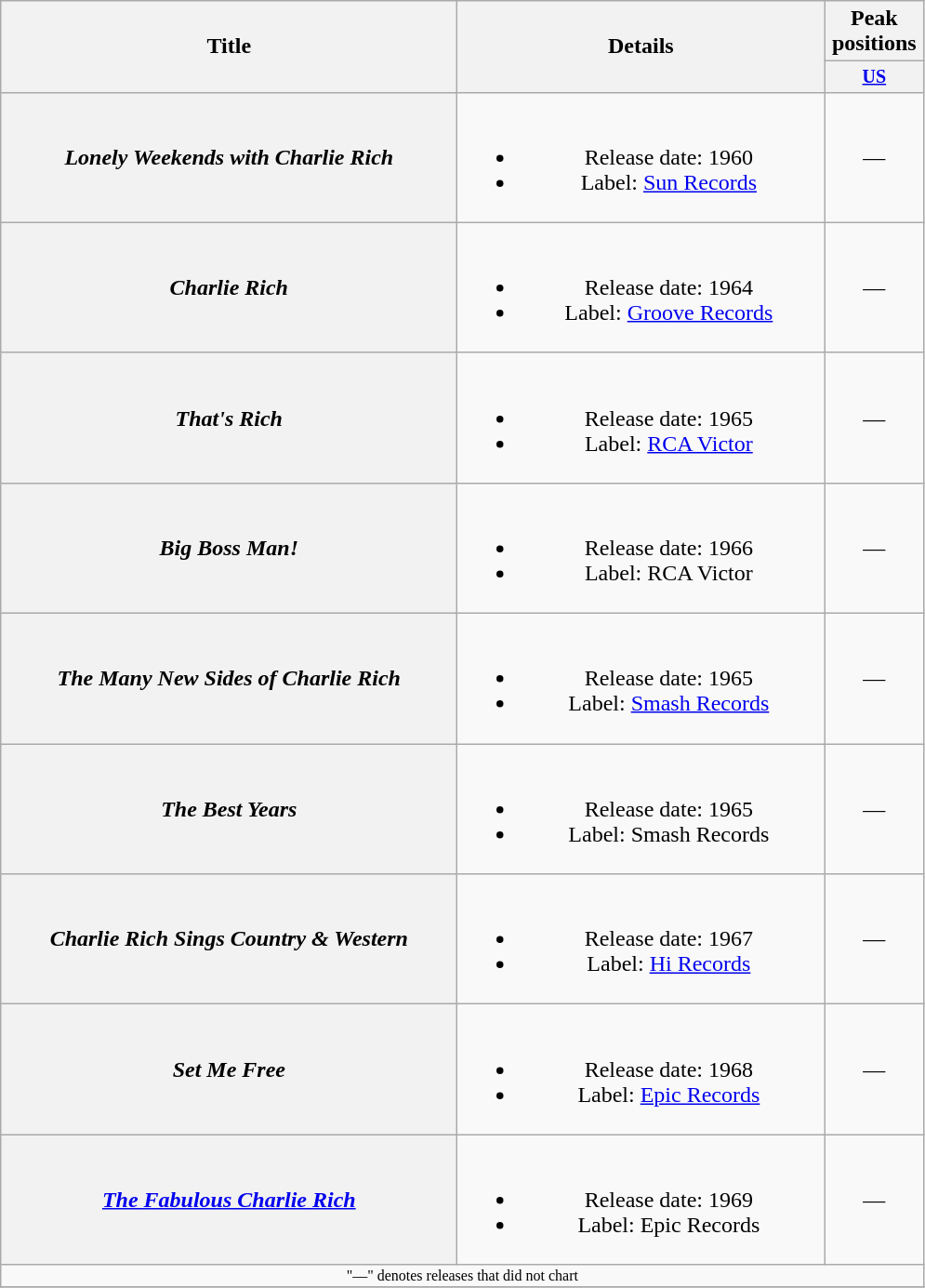<table class="wikitable plainrowheaders" style="text-align:center;">
<tr>
<th rowspan="2" style="width:20em;">Title</th>
<th rowspan="2" style="width:16em;">Details</th>
<th>Peak positions</th>
</tr>
<tr style="font-size:smaller;">
<th width="65"><a href='#'>US</a></th>
</tr>
<tr>
<th scope="row"><em>Lonely Weekends with Charlie Rich</em></th>
<td><br><ul><li>Release date: 1960</li><li>Label: <a href='#'>Sun Records</a></li></ul></td>
<td>—</td>
</tr>
<tr>
<th scope="row"><em>Charlie Rich</em></th>
<td><br><ul><li>Release date: 1964</li><li>Label: <a href='#'>Groove Records</a></li></ul></td>
<td>—</td>
</tr>
<tr>
<th scope="row"><em>That's Rich</em></th>
<td><br><ul><li>Release date: 1965</li><li>Label: <a href='#'>RCA Victor</a></li></ul></td>
<td>—</td>
</tr>
<tr>
<th scope="row"><em>Big Boss Man!</em></th>
<td><br><ul><li>Release date: 1966</li><li>Label: RCA Victor</li></ul></td>
<td>—</td>
</tr>
<tr>
<th scope="row"><em>The Many New Sides of Charlie Rich</em></th>
<td><br><ul><li>Release date: 1965</li><li>Label: <a href='#'>Smash Records</a></li></ul></td>
<td>—</td>
</tr>
<tr>
<th scope="row"><em>The Best Years</em></th>
<td><br><ul><li>Release date: 1965</li><li>Label: Smash Records</li></ul></td>
<td>—</td>
</tr>
<tr>
<th scope="row"><em>Charlie Rich Sings Country & Western</em></th>
<td><br><ul><li>Release date: 1967</li><li>Label: <a href='#'>Hi Records</a></li></ul></td>
<td>—</td>
</tr>
<tr>
<th scope="row"><em>Set Me Free</em></th>
<td><br><ul><li>Release date: 1968</li><li>Label: <a href='#'>Epic Records</a></li></ul></td>
<td>—</td>
</tr>
<tr>
<th scope="row"><em><a href='#'>The Fabulous Charlie Rich</a></em></th>
<td><br><ul><li>Release date: 1969</li><li>Label: Epic Records</li></ul></td>
<td>—</td>
</tr>
<tr>
<td colspan="3" style="font-size:8pt">"—" denotes releases that did not chart</td>
</tr>
<tr>
</tr>
</table>
